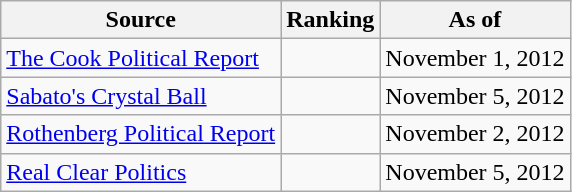<table class="wikitable" style="text-align:center">
<tr>
<th>Source</th>
<th>Ranking</th>
<th>As of</th>
</tr>
<tr>
<td align=left><a href='#'>The Cook Political Report</a></td>
<td></td>
<td>November 1, 2012</td>
</tr>
<tr>
<td align=left><a href='#'>Sabato's Crystal Ball</a></td>
<td></td>
<td>November 5, 2012</td>
</tr>
<tr>
<td align=left><a href='#'>Rothenberg Political Report</a></td>
<td></td>
<td>November 2, 2012</td>
</tr>
<tr>
<td align=left><a href='#'>Real Clear Politics</a></td>
<td></td>
<td>November 5, 2012</td>
</tr>
</table>
